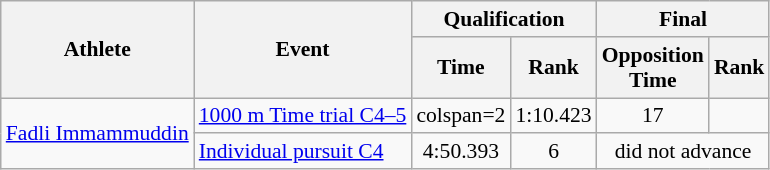<table class=wikitable style="font-size:90%">
<tr>
<th rowspan="2">Athlete</th>
<th rowspan="2">Event</th>
<th colspan="2">Qualification</th>
<th colspan="2">Final</th>
</tr>
<tr>
<th>Time</th>
<th>Rank</th>
<th>Opposition<br>Time</th>
<th>Rank</th>
</tr>
<tr align=center>
<td rowspan="2" align=left><a href='#'>Fadli Immammuddin</a></td>
<td align=left><a href='#'>1000 m Time trial C4–5</a></td>
<td>colspan=2 </td>
<td>1:10.423</td>
<td>17</td>
</tr>
<tr align=center>
<td align=left><a href='#'>Individual pursuit C4</a></td>
<td>4:50.393</td>
<td>6</td>
<td colspan=2>did not advance</td>
</tr>
</table>
